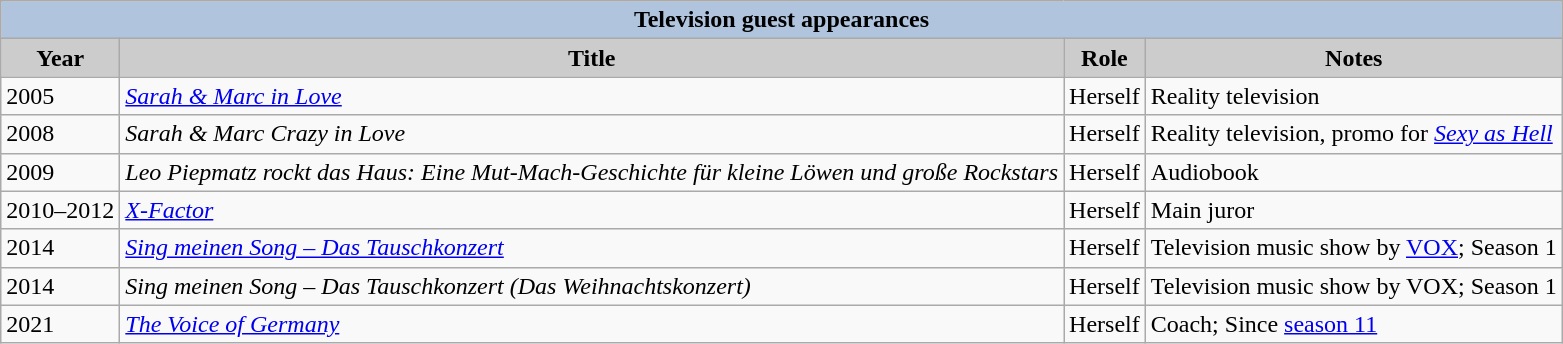<table class="wikitable">
<tr style="text-align:center;">
<th colspan=4 style="background:#B0C4DE;">Television guest appearances</th>
</tr>
<tr style="text-align:center;">
<th style="background:#ccc;">Year</th>
<th style="background:#ccc;">Title</th>
<th style="background:#ccc;">Role</th>
<th style="background:#ccc;">Notes</th>
</tr>
<tr>
<td>2005</td>
<td><em><a href='#'>Sarah & Marc in Love</a></em></td>
<td>Herself</td>
<td>Reality television</td>
</tr>
<tr>
<td>2008</td>
<td><em>Sarah & Marc Crazy in Love</em></td>
<td>Herself</td>
<td>Reality television, promo for <em><a href='#'>Sexy as Hell</a></em></td>
</tr>
<tr>
<td>2009</td>
<td><em>Leo Piepmatz rockt das Haus: Eine Mut-Mach-Geschichte für kleine Löwen und große Rockstars</em></td>
<td>Herself</td>
<td>Audiobook</td>
</tr>
<tr>
<td>2010–2012</td>
<td><em><a href='#'>X-Factor</a></em></td>
<td>Herself</td>
<td>Main juror</td>
</tr>
<tr>
<td>2014</td>
<td><em><a href='#'>Sing meinen Song – Das Tauschkonzert</a></em></td>
<td>Herself</td>
<td>Television music show by <a href='#'>VOX</a>; Season 1</td>
</tr>
<tr>
<td>2014</td>
<td><em>Sing meinen Song – Das Tauschkonzert (Das Weihnachtskonzert)</em></td>
<td>Herself</td>
<td>Television music show by VOX; Season 1</td>
</tr>
<tr>
<td>2021</td>
<td><em><a href='#'>The Voice of Germany</a></em></td>
<td>Herself</td>
<td>Coach; Since <a href='#'>season 11</a></td>
</tr>
</table>
